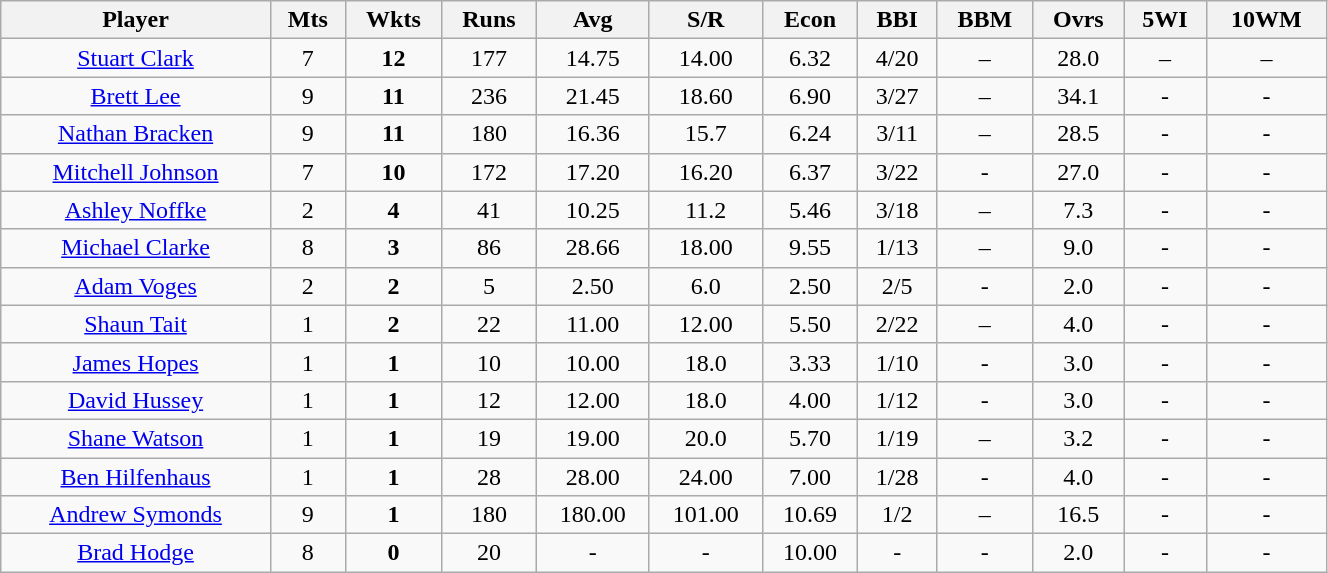<table class="wikitable" width=70%>
<tr>
<th>Player</th>
<th>Mts</th>
<th>Wkts</th>
<th>Runs</th>
<th>Avg</th>
<th>S/R</th>
<th>Econ</th>
<th>BBI</th>
<th>BBM</th>
<th>Ovrs</th>
<th>5WI</th>
<th>10WM</th>
</tr>
<tr align=center>
<td><a href='#'>Stuart Clark</a></td>
<td>7</td>
<td><strong>12</strong></td>
<td>177</td>
<td>14.75</td>
<td>14.00</td>
<td>6.32</td>
<td>4/20</td>
<td>–</td>
<td>28.0</td>
<td>–</td>
<td>–</td>
</tr>
<tr align=center>
<td><a href='#'>Brett Lee</a></td>
<td>9</td>
<td><strong>11</strong></td>
<td>236</td>
<td>21.45</td>
<td>18.60</td>
<td>6.90</td>
<td>3/27</td>
<td>–</td>
<td>34.1</td>
<td>-</td>
<td>-</td>
</tr>
<tr align=center>
<td><a href='#'>Nathan Bracken</a></td>
<td>9</td>
<td><strong>11</strong></td>
<td>180</td>
<td>16.36</td>
<td>15.7</td>
<td>6.24</td>
<td>3/11</td>
<td>–</td>
<td>28.5</td>
<td>-</td>
<td>-</td>
</tr>
<tr align=center>
<td><a href='#'>Mitchell Johnson</a></td>
<td>7</td>
<td><strong>10</strong></td>
<td>172</td>
<td>17.20</td>
<td>16.20</td>
<td>6.37</td>
<td>3/22</td>
<td>-</td>
<td>27.0</td>
<td>-</td>
<td>-</td>
</tr>
<tr align=center>
<td><a href='#'>Ashley Noffke</a></td>
<td>2</td>
<td><strong>4</strong></td>
<td>41</td>
<td>10.25</td>
<td>11.2</td>
<td>5.46</td>
<td>3/18</td>
<td>–</td>
<td>7.3</td>
<td>-</td>
<td>-</td>
</tr>
<tr align=center>
<td><a href='#'>Michael Clarke</a></td>
<td>8</td>
<td><strong>3</strong></td>
<td>86</td>
<td>28.66</td>
<td>18.00</td>
<td>9.55</td>
<td>1/13</td>
<td>–</td>
<td>9.0</td>
<td>-</td>
<td>-</td>
</tr>
<tr align=center>
<td><a href='#'>Adam Voges</a></td>
<td>2</td>
<td><strong>2</strong></td>
<td>5</td>
<td>2.50</td>
<td>6.0</td>
<td>2.50</td>
<td>2/5</td>
<td>-</td>
<td>2.0</td>
<td>-</td>
<td>-</td>
</tr>
<tr align=center>
<td><a href='#'>Shaun Tait</a></td>
<td>1</td>
<td><strong>2</strong></td>
<td>22</td>
<td>11.00</td>
<td>12.00</td>
<td>5.50</td>
<td>2/22</td>
<td>–</td>
<td>4.0</td>
<td>-</td>
<td>-</td>
</tr>
<tr align=center>
<td><a href='#'>James Hopes</a></td>
<td>1</td>
<td><strong>1</strong></td>
<td>10</td>
<td>10.00</td>
<td>18.0</td>
<td>3.33</td>
<td>1/10</td>
<td>-</td>
<td>3.0</td>
<td>-</td>
<td>-</td>
</tr>
<tr align=center>
<td><a href='#'>David Hussey</a></td>
<td>1</td>
<td><strong>1</strong></td>
<td>12</td>
<td>12.00</td>
<td>18.0</td>
<td>4.00</td>
<td>1/12</td>
<td>-</td>
<td>3.0</td>
<td>-</td>
<td>-</td>
</tr>
<tr align=center>
<td><a href='#'>Shane Watson</a></td>
<td>1</td>
<td><strong>1</strong></td>
<td>19</td>
<td>19.00</td>
<td>20.0</td>
<td>5.70</td>
<td>1/19</td>
<td>–</td>
<td>3.2</td>
<td>-</td>
<td>-</td>
</tr>
<tr align=center>
<td><a href='#'>Ben Hilfenhaus</a></td>
<td>1</td>
<td><strong>1</strong></td>
<td>28</td>
<td>28.00</td>
<td>24.00</td>
<td>7.00</td>
<td>1/28</td>
<td>-</td>
<td>4.0</td>
<td>-</td>
<td>-</td>
</tr>
<tr align=center>
<td><a href='#'>Andrew Symonds</a></td>
<td>9</td>
<td><strong>1</strong></td>
<td>180</td>
<td>180.00</td>
<td>101.00</td>
<td>10.69</td>
<td>1/2</td>
<td>–</td>
<td>16.5</td>
<td>-</td>
<td>-</td>
</tr>
<tr align=center>
<td><a href='#'>Brad Hodge</a></td>
<td>8</td>
<td><strong>0</strong></td>
<td>20</td>
<td>-</td>
<td>-</td>
<td>10.00</td>
<td>-</td>
<td>-</td>
<td>2.0</td>
<td>-</td>
<td>-</td>
</tr>
</table>
